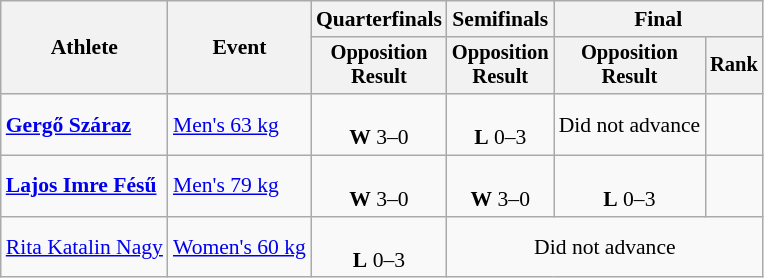<table class="wikitable" style="font-size:90%">
<tr>
<th rowspan=2>Athlete</th>
<th rowspan=2>Event</th>
<th>Quarterfinals</th>
<th>Semifinals</th>
<th colspan=2>Final</th>
</tr>
<tr style="font-size:95%">
<th>Opposition<br>Result</th>
<th>Opposition<br>Result</th>
<th>Opposition<br>Result</th>
<th>Rank</th>
</tr>
<tr align=center>
<td align=left><strong><a href='#'>Gergő Száraz</a></strong></td>
<td align=left><a href='#'>Men's 63 kg</a></td>
<td><br><strong>W</strong> 3–0</td>
<td><br><strong>L</strong> 0–3</td>
<td>Did not advance</td>
<td></td>
</tr>
<tr align=center>
<td align=left><strong><a href='#'>Lajos Imre Fésű</a></strong></td>
<td align=left><a href='#'>Men's 79 kg</a></td>
<td><br><strong>W</strong> 3–0</td>
<td><br><strong>W</strong> 3–0</td>
<td><br><strong>L</strong> 0–3</td>
<td></td>
</tr>
<tr align=center>
<td align=left><a href='#'>Rita Katalin Nagy</a></td>
<td align=left><a href='#'>Women's 60 kg</a></td>
<td><br><strong>L</strong> 0–3</td>
<td colspan=3>Did not advance</td>
</tr>
</table>
